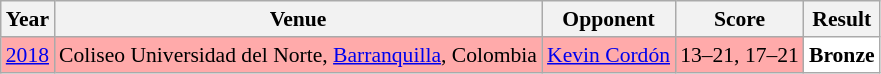<table class="sortable wikitable" style="font-size: 90%;">
<tr>
<th>Year</th>
<th>Venue</th>
<th>Opponent</th>
<th>Score</th>
<th>Result</th>
</tr>
<tr style="background:#FFAAAA">
<td align="center"><a href='#'>2018</a></td>
<td align="left">Coliseo Universidad del Norte, <a href='#'>Barranquilla</a>, Colombia</td>
<td align="left"> <a href='#'>Kevin Cordón</a></td>
<td align="left">13–21, 17–21</td>
<td style="text-align:left; background:white"> <strong>Bronze</strong></td>
</tr>
</table>
